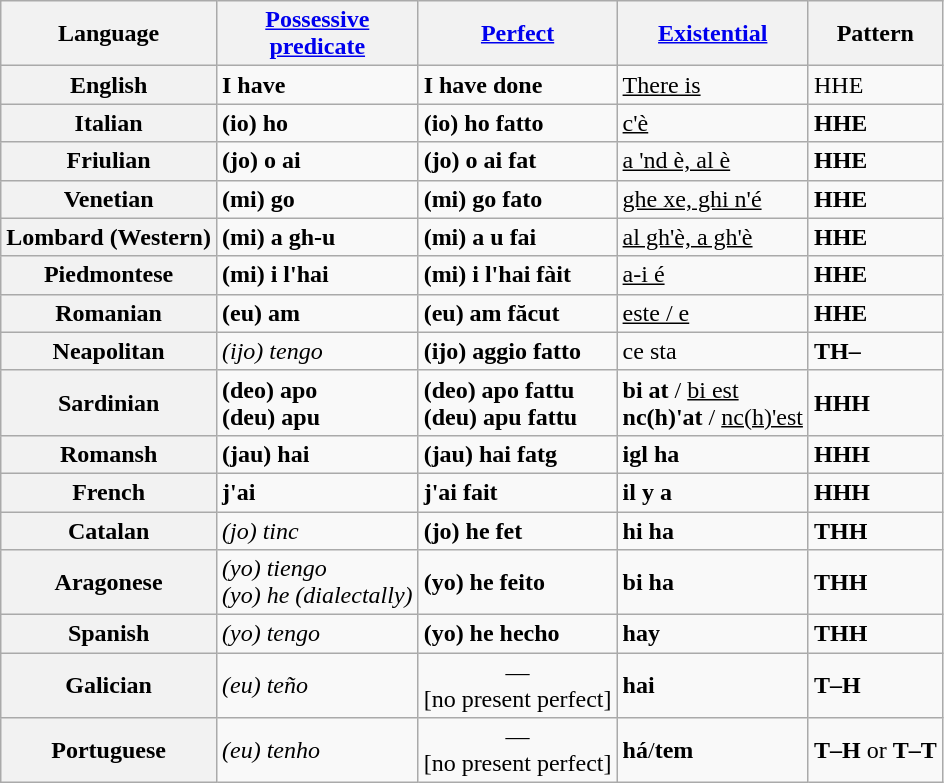<table class="wikitable">
<tr>
<th>Language</th>
<th><a href='#'>Possessive<br>predicate</a></th>
<th><a href='#'>Perfect</a></th>
<th><a href='#'>Existential</a></th>
<th>Pattern</th>
</tr>
<tr>
<th>English</th>
<td><strong>I have</strong></td>
<td><strong>I have done</strong></td>
<td><u>There is</u></td>
<td>HHE</td>
</tr>
<tr>
<th>Italian</th>
<td><strong>(io) ho</strong></td>
<td><strong>(io) ho fatto</strong></td>
<td><u>c'è</u></td>
<td><strong>HHE</strong></td>
</tr>
<tr>
<th>Friulian</th>
<td><strong>(jo) o ai</strong></td>
<td><strong>(jo) o ai fat</strong></td>
<td><u>a 'nd è, al è</u></td>
<td><strong>HHE</strong></td>
</tr>
<tr>
<th>Venetian</th>
<td><strong>(mi) go</strong></td>
<td><strong>(mi) go fato</strong></td>
<td><u>ghe xe, ghi n'é</u></td>
<td><strong>HHE</strong></td>
</tr>
<tr>
<th>Lombard (Western)</th>
<td><strong>(mi) a gh-u</strong></td>
<td><strong>(mi) a u fai</strong></td>
<td><u>al gh'è, a gh'è</u></td>
<td><strong>HHE</strong></td>
</tr>
<tr>
<th>Piedmontese</th>
<td><strong>(mi) i l'hai</strong></td>
<td><strong>(mi) i l'hai fàit</strong></td>
<td><u>a-i é</u></td>
<td><strong>HHE</strong></td>
</tr>
<tr>
<th>Romanian</th>
<td><strong>(eu) am</strong></td>
<td><strong>(eu) am făcut</strong></td>
<td><u>este / e</u></td>
<td><strong>HHE</strong></td>
</tr>
<tr>
<th>Neapolitan</th>
<td><em>(ijo) tengo</em></td>
<td><strong>(ijo) aggio fatto</strong></td>
<td>ce sta</td>
<td><strong>TH–</strong></td>
</tr>
<tr>
<th>Sardinian</th>
<td><strong>(deo) apo</strong> <br> <strong>(deu) apu</strong></td>
<td><strong>(deo) apo fattu</strong> <br> <strong>(deu) apu fattu</strong></td>
<td><strong>bi at</strong> / <u>bi est</u> <br> <strong>nc(h)'at </strong>/ <u>nc(h)'est</u></td>
<td><strong>HHH</strong></td>
</tr>
<tr>
<th>Romansh</th>
<td><strong>(jau) hai</strong></td>
<td><strong>(jau) hai fatg</strong></td>
<td><strong>igl ha</strong></td>
<td><strong>HHH</strong></td>
</tr>
<tr>
<th>French</th>
<td><strong>j'ai</strong></td>
<td><strong>j'ai fait</strong></td>
<td><strong>il y a</strong></td>
<td><strong>HHH</strong></td>
</tr>
<tr>
<th>Catalan</th>
<td><em>(jo) tinc</em></td>
<td><strong>(jo) he fet</strong></td>
<td><strong>hi ha</strong></td>
<td><strong>THH</strong></td>
</tr>
<tr>
<th>Aragonese</th>
<td><em>(yo) tiengo<br>(yo) he (dialectally)</em></td>
<td><strong>(yo) he feito</strong></td>
<td><strong>bi ha</strong></td>
<td><strong>THH</strong></td>
</tr>
<tr>
<th>Spanish</th>
<td><em>(yo) tengo</em></td>
<td><strong>(yo) he hecho</strong></td>
<td><strong>hay</strong></td>
<td><strong>THH</strong></td>
</tr>
<tr>
<th>Galician</th>
<td><em>(eu) teño</em></td>
<td align="center">— <br>[no present perfect]</td>
<td><strong>hai</strong></td>
<td><strong>T–H</strong></td>
</tr>
<tr>
<th>Portuguese</th>
<td><em>(eu) tenho</em></td>
<td align="center">— <br>[no present perfect]</td>
<td><strong>há</strong>/<strong>tem</strong></td>
<td><strong>T–H</strong> or <strong>T–T</strong></td>
</tr>
</table>
